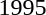<table>
<tr>
<td>1995</td>
<td></td>
<td></td>
<td></td>
</tr>
</table>
